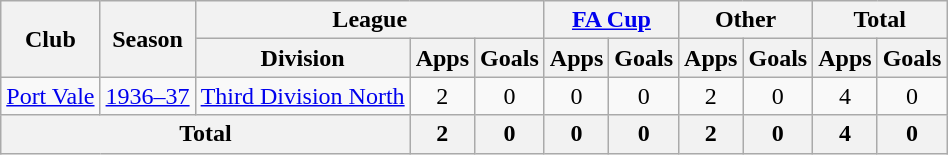<table class="wikitable" style="text-align:center">
<tr>
<th rowspan="2">Club</th>
<th rowspan="2">Season</th>
<th colspan="3">League</th>
<th colspan="2"><a href='#'>FA Cup</a></th>
<th colspan="2">Other</th>
<th colspan="2">Total</th>
</tr>
<tr>
<th>Division</th>
<th>Apps</th>
<th>Goals</th>
<th>Apps</th>
<th>Goals</th>
<th>Apps</th>
<th>Goals</th>
<th>Apps</th>
<th>Goals</th>
</tr>
<tr>
<td><a href='#'>Port Vale</a></td>
<td><a href='#'>1936–37</a></td>
<td><a href='#'>Third Division North</a></td>
<td>2</td>
<td>0</td>
<td>0</td>
<td>0</td>
<td>2</td>
<td>0</td>
<td>4</td>
<td>0</td>
</tr>
<tr>
<th colspan="3">Total</th>
<th>2</th>
<th>0</th>
<th>0</th>
<th>0</th>
<th>2</th>
<th>0</th>
<th>4</th>
<th>0</th>
</tr>
</table>
